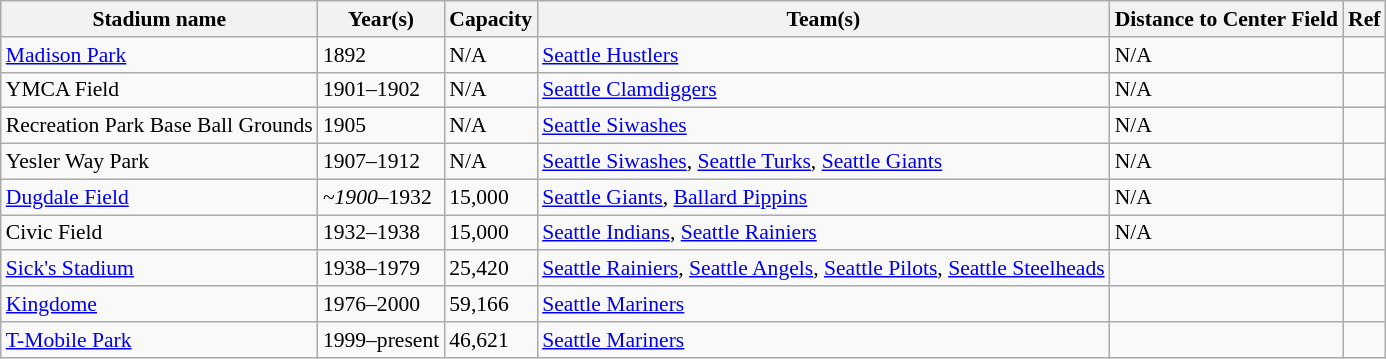<table class="wikitable sortable" style="font-size: 90%">
<tr>
<th>Stadium name</th>
<th>Year(s)</th>
<th>Capacity</th>
<th>Team(s)</th>
<th>Distance to Center Field</th>
<th>Ref</th>
</tr>
<tr>
<td><a href='#'>Madison Park</a></td>
<td>1892</td>
<td>N/A</td>
<td><a href='#'>Seattle Hustlers</a></td>
<td>N/A</td>
<td></td>
</tr>
<tr>
<td>YMCA Field</td>
<td>1901–1902</td>
<td>N/A</td>
<td><a href='#'>Seattle Clamdiggers</a></td>
<td>N/A</td>
<td></td>
</tr>
<tr>
<td>Recreation Park Base Ball Grounds</td>
<td>1905</td>
<td>N/A</td>
<td><a href='#'>Seattle Siwashes</a></td>
<td>N/A</td>
<td></td>
</tr>
<tr>
<td>Yesler Way Park</td>
<td>1907–1912</td>
<td>N/A</td>
<td><a href='#'>Seattle Siwashes</a>, <a href='#'>Seattle Turks</a>, <a href='#'>Seattle Giants</a></td>
<td>N/A</td>
<td></td>
</tr>
<tr>
<td><a href='#'>Dugdale Field</a></td>
<td>~<em>1900</em>–1932</td>
<td>15,000</td>
<td><a href='#'>Seattle Giants</a>, <a href='#'>Ballard Pippins</a></td>
<td>N/A</td>
<td></td>
</tr>
<tr>
<td>Civic Field</td>
<td>1932–1938</td>
<td>15,000</td>
<td><a href='#'>Seattle Indians</a>, <a href='#'>Seattle Rainiers</a></td>
<td>N/A</td>
<td></td>
</tr>
<tr>
<td><a href='#'>Sick's Stadium</a></td>
<td>1938–1979</td>
<td>25,420</td>
<td><a href='#'>Seattle Rainiers</a>, <a href='#'>Seattle Angels</a>, <a href='#'>Seattle Pilots</a>, <a href='#'>Seattle Steelheads</a></td>
<td></td>
<td></td>
</tr>
<tr>
<td><a href='#'>Kingdome</a></td>
<td>1976–2000</td>
<td>59,166</td>
<td><a href='#'>Seattle Mariners</a></td>
<td></td>
<td></td>
</tr>
<tr>
<td><a href='#'>T-Mobile Park</a></td>
<td>1999–present</td>
<td>46,621</td>
<td><a href='#'>Seattle Mariners</a></td>
<td></td>
<td></td>
</tr>
</table>
